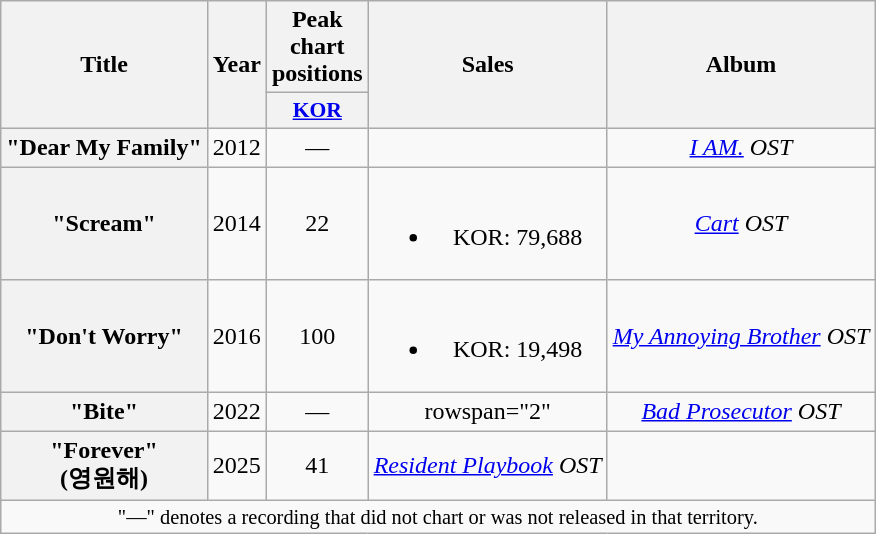<table class="wikitable plainrowheaders" style="text-align:center">
<tr>
<th scope="col" rowspan="2">Title</th>
<th scope="col" rowspan="2">Year</th>
<th scope="col" colspan="1">Peak chart positions</th>
<th scope="col" rowspan="2">Sales<br></th>
<th scope="col" rowspan="2">Album</th>
</tr>
<tr>
<th style="width:3em;font-size:90%"><a href='#'>KOR</a><br></th>
</tr>
<tr>
<th scope="row">"Dear My Family"<br></th>
<td>2012</td>
<td>—</td>
<td></td>
<td><em><a href='#'>I AM.</a> OST</em></td>
</tr>
<tr>
<th scope="row">"Scream"</th>
<td>2014</td>
<td>22</td>
<td><br><ul><li>KOR: 79,688</li></ul></td>
<td><em><a href='#'>Cart</a> OST</em></td>
</tr>
<tr>
<th scope="row">"Don't Worry"<br></th>
<td>2016</td>
<td>100</td>
<td><br><ul><li>KOR: 19,498</li></ul></td>
<td><em><a href='#'>My Annoying Brother</a> OST</em></td>
</tr>
<tr>
<th scope="row">"Bite"</th>
<td>2022</td>
<td>—</td>
<td>rowspan="2" </td>
<td><em><a href='#'>Bad Prosecutor</a> OST</em></td>
</tr>
<tr>
<th scope="row">"Forever"<br>(영원해)</th>
<td>2025</td>
<td>41</td>
<td><em><a href='#'>Resident Playbook</a> OST</em></td>
</tr>
<tr>
<td colspan="7" style="font-size:85%">"—" denotes a recording that did not chart or was not released in that territory.</td>
</tr>
</table>
